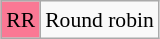<table class="wikitable" style="margin:0.5em auto; font-size:90%; line-height:1.25em;">
<tr>
<td bgcolor="#FA7894" align=center>RR</td>
<td>Round robin</td>
</tr>
</table>
